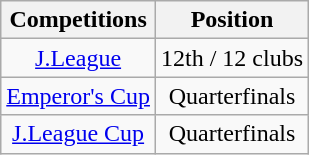<table class="wikitable" style="text-align:center;">
<tr>
<th>Competitions</th>
<th>Position</th>
</tr>
<tr>
<td><a href='#'>J.League</a></td>
<td>12th / 12 clubs</td>
</tr>
<tr>
<td><a href='#'>Emperor's Cup</a></td>
<td>Quarterfinals</td>
</tr>
<tr>
<td><a href='#'>J.League Cup</a></td>
<td>Quarterfinals</td>
</tr>
</table>
